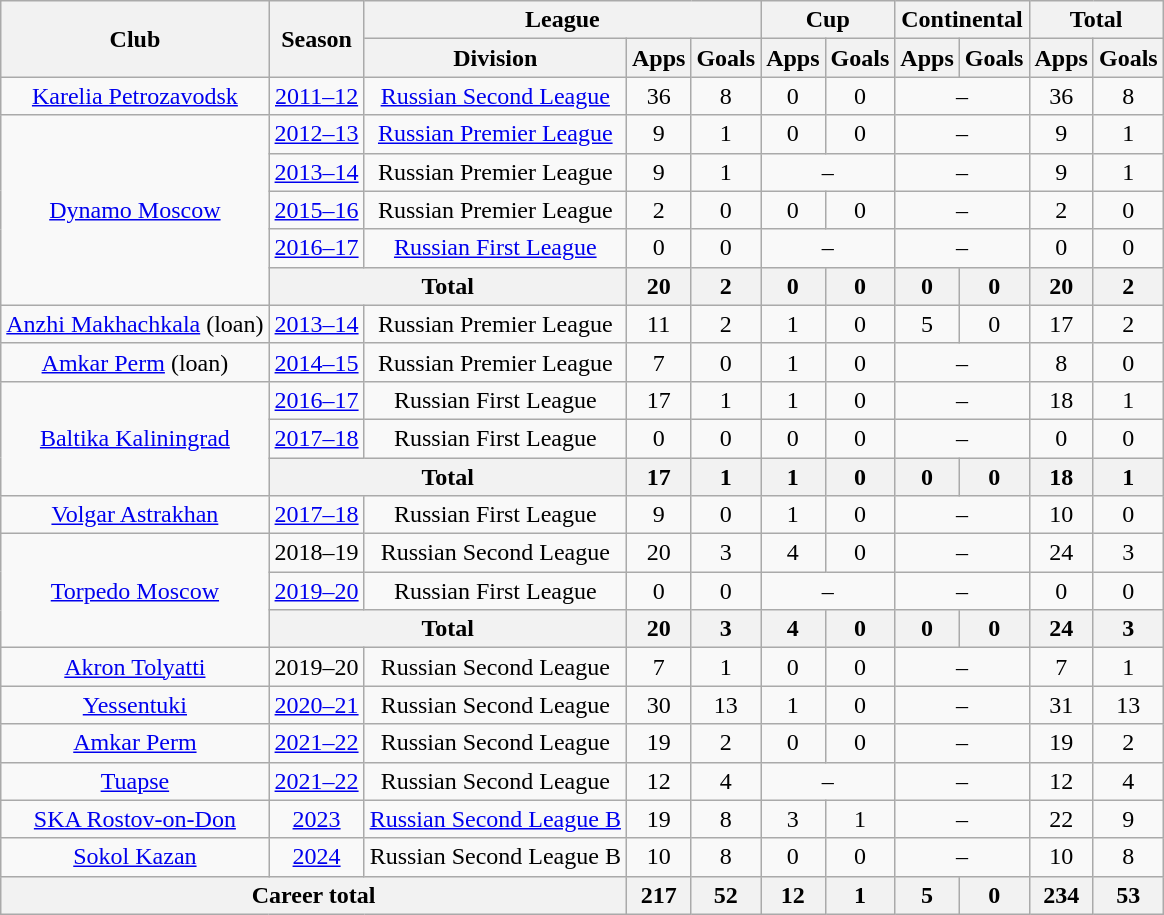<table class="wikitable" style="text-align: center;">
<tr>
<th rowspan=2>Club</th>
<th rowspan=2>Season</th>
<th colspan=3>League</th>
<th colspan=2>Cup</th>
<th colspan=2>Continental</th>
<th colspan=2>Total</th>
</tr>
<tr>
<th>Division</th>
<th>Apps</th>
<th>Goals</th>
<th>Apps</th>
<th>Goals</th>
<th>Apps</th>
<th>Goals</th>
<th>Apps</th>
<th>Goals</th>
</tr>
<tr>
<td><a href='#'>Karelia Petrozavodsk</a></td>
<td><a href='#'>2011–12</a></td>
<td><a href='#'>Russian Second League</a></td>
<td>36</td>
<td>8</td>
<td>0</td>
<td>0</td>
<td colspan=2>–</td>
<td>36</td>
<td>8</td>
</tr>
<tr>
<td rowspan="5"><a href='#'>Dynamo Moscow</a></td>
<td><a href='#'>2012–13</a></td>
<td><a href='#'>Russian Premier League</a></td>
<td>9</td>
<td>1</td>
<td>0</td>
<td>0</td>
<td colspan=2>–</td>
<td>9</td>
<td>1</td>
</tr>
<tr>
<td><a href='#'>2013–14</a></td>
<td>Russian Premier League</td>
<td>9</td>
<td>1</td>
<td colspan=2>–</td>
<td colspan=2>–</td>
<td>9</td>
<td>1</td>
</tr>
<tr>
<td><a href='#'>2015–16</a></td>
<td>Russian Premier League</td>
<td>2</td>
<td>0</td>
<td>0</td>
<td>0</td>
<td colspan=2>–</td>
<td>2</td>
<td>0</td>
</tr>
<tr>
<td><a href='#'>2016–17</a></td>
<td><a href='#'>Russian First League</a></td>
<td>0</td>
<td>0</td>
<td colspan=2>–</td>
<td colspan=2>–</td>
<td>0</td>
<td>0</td>
</tr>
<tr>
<th colspan=2>Total</th>
<th>20</th>
<th>2</th>
<th>0</th>
<th>0</th>
<th>0</th>
<th>0</th>
<th>20</th>
<th>2</th>
</tr>
<tr>
<td><a href='#'>Anzhi Makhachkala</a> (loan)</td>
<td><a href='#'>2013–14</a></td>
<td>Russian Premier League</td>
<td>11</td>
<td>2</td>
<td>1</td>
<td>0</td>
<td>5</td>
<td>0</td>
<td>17</td>
<td>2</td>
</tr>
<tr>
<td><a href='#'>Amkar Perm</a> (loan)</td>
<td><a href='#'>2014–15</a></td>
<td>Russian Premier League</td>
<td>7</td>
<td>0</td>
<td>1</td>
<td>0</td>
<td colspan=2>–</td>
<td>8</td>
<td>0</td>
</tr>
<tr>
<td rowspan="3"><a href='#'>Baltika Kaliningrad</a></td>
<td><a href='#'>2016–17</a></td>
<td>Russian First League</td>
<td>17</td>
<td>1</td>
<td>1</td>
<td>0</td>
<td colspan=2>–</td>
<td>18</td>
<td>1</td>
</tr>
<tr>
<td><a href='#'>2017–18</a></td>
<td>Russian First League</td>
<td>0</td>
<td>0</td>
<td>0</td>
<td>0</td>
<td colspan=2>–</td>
<td>0</td>
<td>0</td>
</tr>
<tr>
<th colspan=2>Total</th>
<th>17</th>
<th>1</th>
<th>1</th>
<th>0</th>
<th>0</th>
<th>0</th>
<th>18</th>
<th>1</th>
</tr>
<tr>
<td><a href='#'>Volgar Astrakhan</a></td>
<td><a href='#'>2017–18</a></td>
<td>Russian First League</td>
<td>9</td>
<td>0</td>
<td>1</td>
<td>0</td>
<td colspan=2>–</td>
<td>10</td>
<td>0</td>
</tr>
<tr>
<td rowspan="3"><a href='#'>Torpedo Moscow</a></td>
<td>2018–19</td>
<td>Russian Second League</td>
<td>20</td>
<td>3</td>
<td>4</td>
<td>0</td>
<td colspan=2>–</td>
<td>24</td>
<td>3</td>
</tr>
<tr>
<td><a href='#'>2019–20</a></td>
<td>Russian First League</td>
<td>0</td>
<td>0</td>
<td colspan=2>–</td>
<td colspan=2>–</td>
<td>0</td>
<td>0</td>
</tr>
<tr>
<th colspan=2>Total</th>
<th>20</th>
<th>3</th>
<th>4</th>
<th>0</th>
<th>0</th>
<th>0</th>
<th>24</th>
<th>3</th>
</tr>
<tr>
<td><a href='#'>Akron Tolyatti</a></td>
<td>2019–20</td>
<td>Russian Second League</td>
<td>7</td>
<td>1</td>
<td>0</td>
<td>0</td>
<td colspan=2>–</td>
<td>7</td>
<td>1</td>
</tr>
<tr>
<td><a href='#'>Yessentuki</a></td>
<td><a href='#'>2020–21</a></td>
<td>Russian Second League</td>
<td>30</td>
<td>13</td>
<td>1</td>
<td>0</td>
<td colspan=2>–</td>
<td>31</td>
<td>13</td>
</tr>
<tr>
<td><a href='#'>Amkar Perm</a></td>
<td><a href='#'>2021–22</a></td>
<td>Russian Second League</td>
<td>19</td>
<td>2</td>
<td>0</td>
<td>0</td>
<td colspan=2>–</td>
<td>19</td>
<td>2</td>
</tr>
<tr>
<td><a href='#'>Tuapse</a></td>
<td><a href='#'>2021–22</a></td>
<td>Russian Second League</td>
<td>12</td>
<td>4</td>
<td colspan=2>–</td>
<td colspan=2>–</td>
<td>12</td>
<td>4</td>
</tr>
<tr>
<td><a href='#'>SKA Rostov-on-Don</a></td>
<td><a href='#'>2023</a></td>
<td><a href='#'>Russian Second League B</a></td>
<td>19</td>
<td>8</td>
<td>3</td>
<td>1</td>
<td colspan=2>–</td>
<td>22</td>
<td>9</td>
</tr>
<tr>
<td><a href='#'>Sokol Kazan</a></td>
<td><a href='#'>2024</a></td>
<td>Russian Second League B</td>
<td>10</td>
<td>8</td>
<td>0</td>
<td>0</td>
<td colspan=2>–</td>
<td>10</td>
<td>8</td>
</tr>
<tr>
<th colspan=3>Career total</th>
<th>217</th>
<th>52</th>
<th>12</th>
<th>1</th>
<th>5</th>
<th>0</th>
<th>234</th>
<th>53</th>
</tr>
</table>
